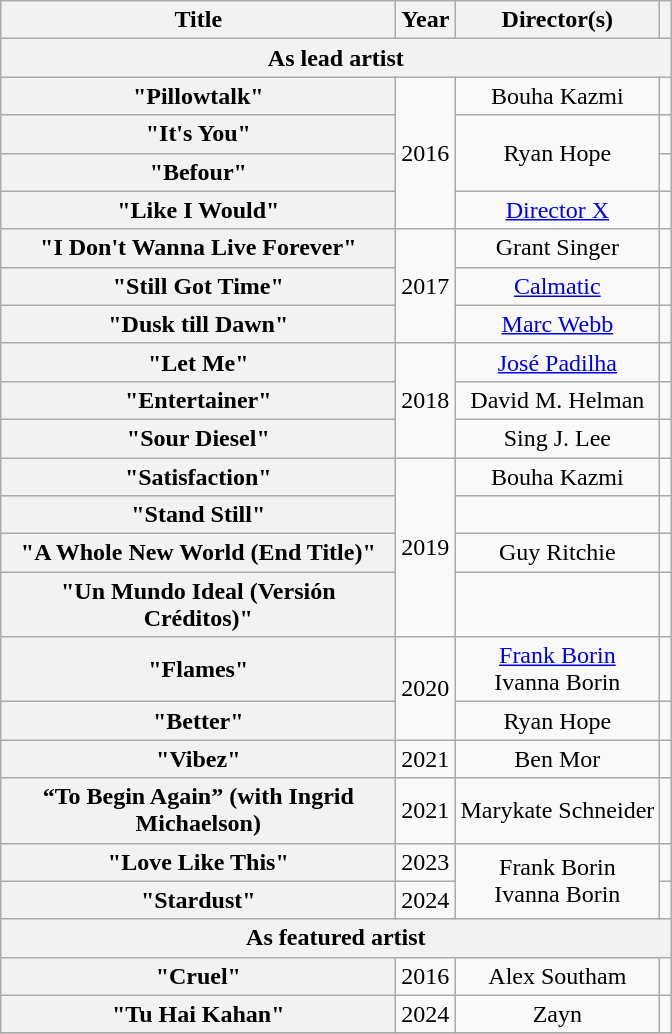<table class="wikitable plainrowheaders" style="text-align:center">
<tr>
<th scope="col" style="width:16em;">Title</th>
<th scope="col" style="width:1em;">Year</th>
<th scope="col">Director(s)</th>
<th scope="col"></th>
</tr>
<tr>
<th scope="col" colspan="4">As lead artist</th>
</tr>
<tr>
<th scope="row">"Pillowtalk"</th>
<td rowspan="4">2016</td>
<td>Bouha Kazmi</td>
<td></td>
</tr>
<tr>
<th scope="row">"It's You"</th>
<td rowspan="2">Ryan Hope</td>
<td></td>
</tr>
<tr>
<th scope="row">"Befour"</th>
<td></td>
</tr>
<tr>
<th scope="row">"Like I Would"</th>
<td><a href='#'>Director X</a></td>
<td></td>
</tr>
<tr>
<th scope="row">"I Don't Wanna Live Forever"<br></th>
<td rowspan="3">2017</td>
<td>Grant Singer</td>
<td></td>
</tr>
<tr>
<th scope="row">"Still Got Time"<br></th>
<td><a href='#'>Calmatic</a></td>
<td><br></td>
</tr>
<tr>
<th scope="row">"Dusk till Dawn"<br></th>
<td><a href='#'>Marc Webb</a></td>
<td></td>
</tr>
<tr>
<th scope="row">"Let Me"</th>
<td rowspan="3">2018</td>
<td><a href='#'>José Padilha</a></td>
<td></td>
</tr>
<tr>
<th scope="row">"Entertainer"</th>
<td>David M. Helman</td>
<td></td>
</tr>
<tr>
<th scope="row">"Sour Diesel"</th>
<td>Sing J. Lee</td>
<td></td>
</tr>
<tr>
<th scope="row">"Satisfaction"</th>
<td rowspan="4">2019</td>
<td>Bouha Kazmi</td>
<td></td>
</tr>
<tr>
<th scope="row">"Stand Still"</th>
<td></td>
<td></td>
</tr>
<tr>
<th scope="row">"A Whole New World (End Title)"<br></th>
<td>Guy Ritchie</td>
<td></td>
</tr>
<tr>
<th scope="row">"Un Mundo Ideal (Versión Créditos)"<br></th>
<td></td>
<td></td>
</tr>
<tr>
<th scope="row">"Flames"<br></th>
<td rowspan="2">2020</td>
<td><a href='#'>Frank Borin</a><br>Ivanna Borin</td>
<td></td>
</tr>
<tr>
<th scope="row">"Better"</th>
<td>Ryan Hope</td>
<td></td>
</tr>
<tr>
<th scope="row">"Vibez"</th>
<td>2021</td>
<td>Ben Mor</td>
<td></td>
</tr>
<tr>
<th>“To Begin Again” (with Ingrid Michaelson)</th>
<td>2021</td>
<td>Marykate Schneider</td>
<td></td>
</tr>
<tr>
<th scope="row">"Love Like This"</th>
<td>2023</td>
<td rowspan="2">Frank Borin<br>Ivanna Borin</td>
<td></td>
</tr>
<tr>
<th scope="row">"Stardust"</th>
<td>2024</td>
<td></td>
</tr>
<tr>
<th scope="col" colspan="4">As featured artist</th>
</tr>
<tr>
<th scope="row">"Cruel"<br></th>
<td>2016</td>
<td>Alex Southam</td>
<td></td>
</tr>
<tr>
<th scope="row">"Tu Hai Kahan"<br></th>
<td>2024</td>
<td>Zayn</td>
<td></td>
</tr>
<tr>
</tr>
</table>
